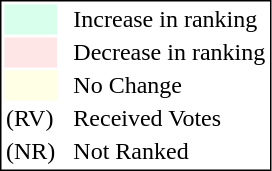<table style="border:1px solid black;">
<tr>
<td style="background:#D8FFEB; width:20px;"></td>
<td> </td>
<td>Increase in ranking</td>
</tr>
<tr>
<td style="background:#FFE6E6; width:20px;"></td>
<td> </td>
<td>Decrease in ranking</td>
</tr>
<tr>
<td style="background:#FFFFE6; width:20px;"></td>
<td> </td>
<td>No Change</td>
</tr>
<tr>
<td>(RV)</td>
<td> </td>
<td>Received Votes</td>
</tr>
<tr>
<td>(NR)</td>
<td> </td>
<td>Not Ranked</td>
</tr>
</table>
